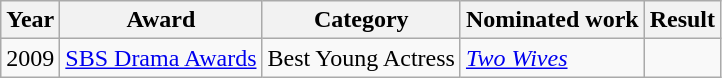<table class="wikitable">
<tr>
<th>Year</th>
<th>Award</th>
<th>Category</th>
<th>Nominated work</th>
<th>Result</th>
</tr>
<tr>
<td>2009</td>
<td><a href='#'>SBS Drama Awards</a></td>
<td>Best Young Actress</td>
<td><em><a href='#'>Two Wives</a></em></td>
<td></td>
</tr>
</table>
